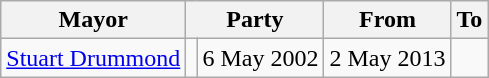<table class=wikitable>
<tr>
<th>Mayor</th>
<th colspan=2>Party</th>
<th>From</th>
<th>To</th>
</tr>
<tr>
<td><a href='#'>Stuart Drummond</a></td>
<td></td>
<td align=right>6 May 2002</td>
<td align=right>2 May 2013</td>
</tr>
</table>
